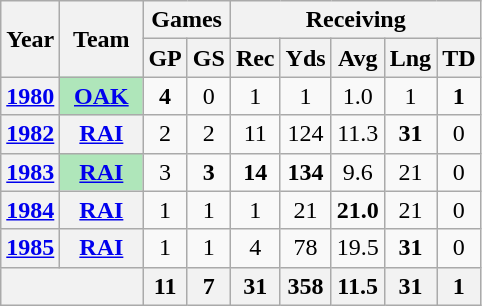<table class="wikitable" style="text-align:center">
<tr>
<th rowspan="2">Year</th>
<th rowspan="2">Team</th>
<th colspan="2">Games</th>
<th colspan="5">Receiving</th>
</tr>
<tr>
<th>GP</th>
<th>GS</th>
<th>Rec</th>
<th>Yds</th>
<th>Avg</th>
<th>Lng</th>
<th>TD</th>
</tr>
<tr>
<th><a href='#'>1980</a></th>
<th style="background:#afe6ba; width:3em;"><a href='#'>OAK</a></th>
<td><strong>4</strong></td>
<td>0</td>
<td>1</td>
<td>1</td>
<td>1.0</td>
<td>1</td>
<td><strong>1</strong></td>
</tr>
<tr>
<th><a href='#'>1982</a></th>
<th><a href='#'>RAI</a></th>
<td>2</td>
<td>2</td>
<td>11</td>
<td>124</td>
<td>11.3</td>
<td><strong>31</strong></td>
<td>0</td>
</tr>
<tr>
<th><a href='#'>1983</a></th>
<th style="background:#afe6ba; width:3em;"><a href='#'>RAI</a></th>
<td>3</td>
<td><strong>3</strong></td>
<td><strong>14</strong></td>
<td><strong>134</strong></td>
<td>9.6</td>
<td>21</td>
<td>0</td>
</tr>
<tr>
<th><a href='#'>1984</a></th>
<th><a href='#'>RAI</a></th>
<td>1</td>
<td>1</td>
<td>1</td>
<td>21</td>
<td><strong>21.0</strong></td>
<td>21</td>
<td>0</td>
</tr>
<tr>
<th><a href='#'>1985</a></th>
<th><a href='#'>RAI</a></th>
<td>1</td>
<td>1</td>
<td>4</td>
<td>78</td>
<td>19.5</td>
<td><strong>31</strong></td>
<td>0</td>
</tr>
<tr>
<th colspan="2"></th>
<th>11</th>
<th>7</th>
<th>31</th>
<th>358</th>
<th>11.5</th>
<th>31</th>
<th>1</th>
</tr>
</table>
